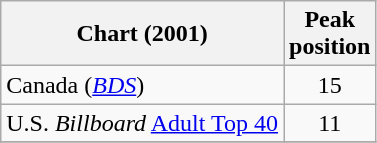<table class="wikitable sortable">
<tr>
<th align="center">Chart (2001)</th>
<th align="center">Peak<br>position</th>
</tr>
<tr>
<td>Canada (<em><a href='#'>BDS</a></em>)</td>
<td align="center">15</td>
</tr>
<tr>
<td>U.S. <em>Billboard</em> <a href='#'>Adult Top 40</a></td>
<td align="center">11</td>
</tr>
<tr>
</tr>
</table>
